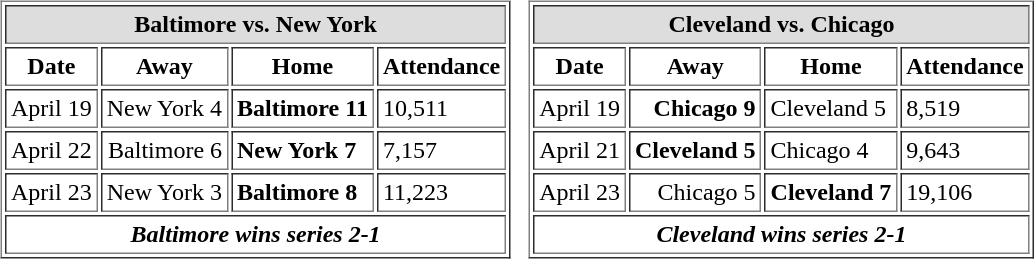<table cellspacing="10">
<tr>
<td valign="top"><br><table cellpadding="3" border="1">
<tr>
<th bgcolor="#DDDDDD" align="center" colspan="4">Baltimore vs. New York</th>
</tr>
<tr>
<th>Date</th>
<th>Away</th>
<th>Home</th>
<th>Attendance</th>
</tr>
<tr>
<td>April 19</td>
<td align="right">New York 4</td>
<td><strong>Baltimore 11</strong></td>
<td>10,511</td>
</tr>
<tr>
<td>April 22</td>
<td align="right">Baltimore 6</td>
<td><strong>New York 7</strong></td>
<td>7,157</td>
</tr>
<tr>
<td>April 23</td>
<td align="right">New York 3</td>
<td><strong>Baltimore 8</strong></td>
<td>11,223</td>
</tr>
<tr>
<td align="center" colspan="4"><strong><em>Baltimore wins series 2-1</em></strong></td>
</tr>
</table>
</td>
<td valign="top"><br><table cellpadding="3" border="1">
<tr>
<th bgcolor="#DDDDDD" align="center" colspan="4">Cleveland vs. Chicago</th>
</tr>
<tr>
<th>Date</th>
<th>Away</th>
<th>Home</th>
<th>Attendance</th>
</tr>
<tr>
<td>April 19</td>
<td align="right"><strong>Chicago 9</strong></td>
<td>Cleveland 5</td>
<td>8,519</td>
</tr>
<tr>
<td>April 21</td>
<td align="right"><strong>Cleveland 5</strong></td>
<td>Chicago 4</td>
<td>9,643</td>
</tr>
<tr>
<td>April 23</td>
<td align="right">Chicago 5</td>
<td><strong>Cleveland 7</strong></td>
<td>19,106</td>
</tr>
<tr>
<td align="center" colspan="4"><strong><em>Cleveland wins series 2-1</em></strong></td>
</tr>
</table>
</td>
</tr>
</table>
